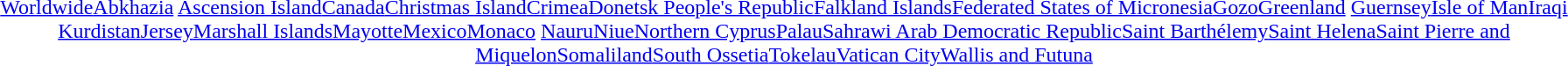<table class="toc" summary="Contents" style="text-align:center;" width="100%">
<tr>
<td><a href='#'>Worldwide</a><a href='#'>Abkhazia</a> <a href='#'>Ascension Island</a><a href='#'>Canada</a><a href='#'>Christmas Island</a><a href='#'>Crimea</a><a href='#'>Donetsk People's Republic</a><a href='#'>Falkland Islands</a><a href='#'>Federated States of Micronesia</a><a href='#'>Gozo</a><a href='#'>Greenland</a> <a href='#'>Guernsey</a><a href='#'>Isle of Man</a><a href='#'>Iraqi Kurdistan</a><a href='#'>Jersey</a><a href='#'>Marshall Islands</a><a href='#'>Mayotte</a><a href='#'>Mexico</a><a href='#'>Monaco</a> <a href='#'>Nauru</a><a href='#'>Niue</a><a href='#'>Northern Cyprus</a><a href='#'>Palau</a><a href='#'>Sahrawi Arab Democratic Republic</a><a href='#'>Saint Barthélemy</a><a href='#'>Saint Helena</a><a href='#'>Saint Pierre and Miquelon</a><a href='#'>Somaliland</a><a href='#'>South Ossetia</a><a href='#'>Tokelau</a><a href='#'>Vatican City</a><a href='#'>Wallis and Futuna</a></td>
</tr>
</table>
